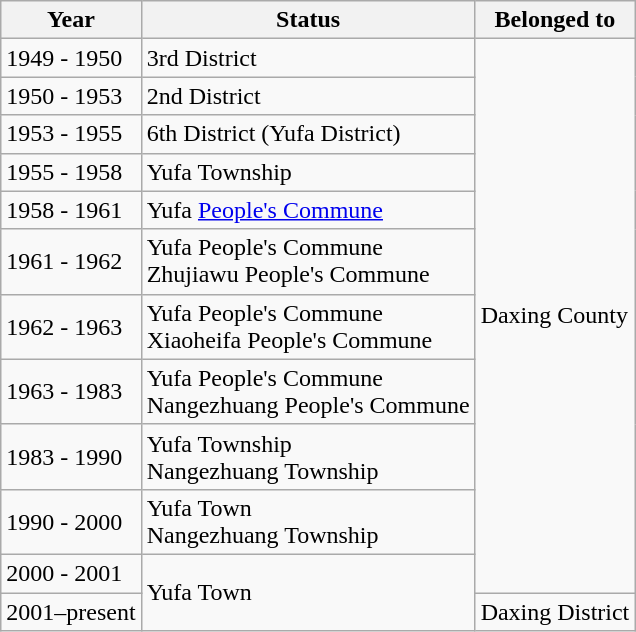<table class="wikitable">
<tr>
<th>Year</th>
<th>Status</th>
<th>Belonged to</th>
</tr>
<tr>
<td>1949 - 1950</td>
<td>3rd District</td>
<td rowspan="11">Daxing County</td>
</tr>
<tr>
<td>1950 - 1953</td>
<td>2nd District</td>
</tr>
<tr>
<td>1953 - 1955</td>
<td>6th District (Yufa District)</td>
</tr>
<tr>
<td>1955 - 1958</td>
<td>Yufa Township</td>
</tr>
<tr>
<td>1958 - 1961</td>
<td>Yufa <a href='#'>People's Commune</a></td>
</tr>
<tr>
<td>1961 - 1962</td>
<td>Yufa People's Commune<br>Zhujiawu People's Commune</td>
</tr>
<tr>
<td>1962 - 1963</td>
<td>Yufa People's Commune<br>Xiaoheifa People's Commune</td>
</tr>
<tr>
<td>1963 - 1983</td>
<td>Yufa People's Commune<br>Nangezhuang People's Commune</td>
</tr>
<tr>
<td>1983 - 1990</td>
<td>Yufa Township<br>Nangezhuang Township</td>
</tr>
<tr>
<td>1990 - 2000</td>
<td>Yufa Town<br>Nangezhuang Township</td>
</tr>
<tr>
<td>2000 - 2001</td>
<td rowspan="2">Yufa Town</td>
</tr>
<tr>
<td>2001–present</td>
<td>Daxing District</td>
</tr>
</table>
